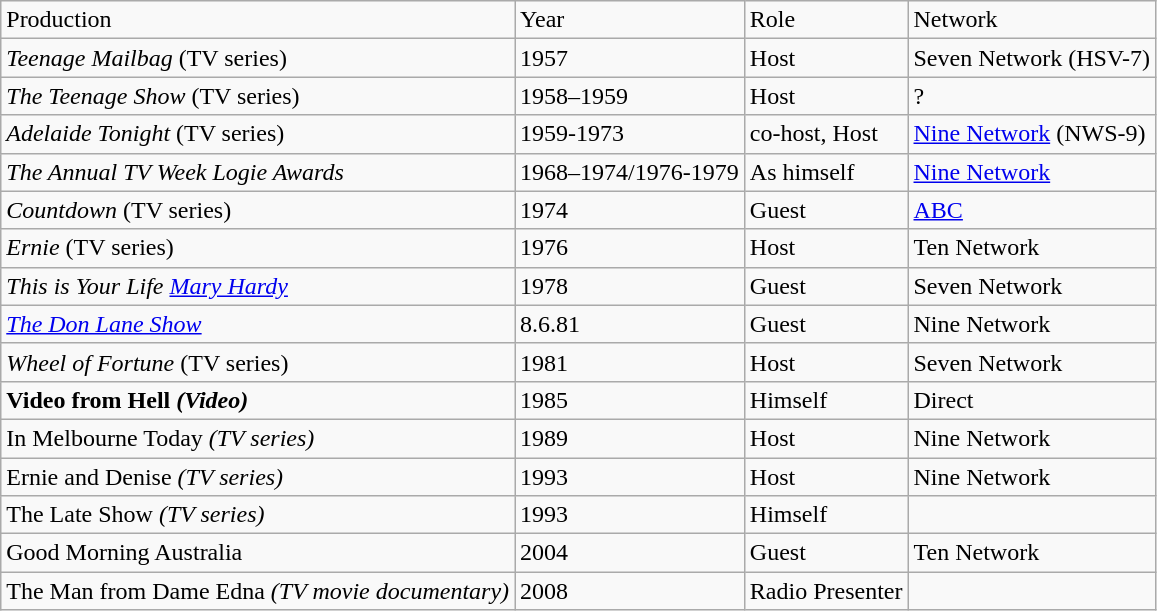<table class="wikitable">
<tr>
<td>Production</td>
<td>Year</td>
<td>Role</td>
<td>Network</td>
</tr>
<tr>
<td><em>Teenage Mailbag</em> (TV series)</td>
<td>1957</td>
<td>Host</td>
<td>Seven Network (HSV-7)</td>
</tr>
<tr>
<td><em>The Teenage Show</em> (TV series)</td>
<td>1958–1959</td>
<td>Host</td>
<td>?</td>
</tr>
<tr>
<td><em>Adelaide Tonight</em> (TV series)</td>
<td>1959-1973</td>
<td>co-host, Host</td>
<td><a href='#'>Nine Network</a> (NWS-9)</td>
</tr>
<tr>
<td><em>The Annual TV Week Logie Awards</em></td>
<td>1968–1974/1976-1979</td>
<td>As himself</td>
<td><a href='#'>Nine Network</a></td>
</tr>
<tr>
<td><em>Countdown</em> (TV series)</td>
<td>1974</td>
<td>Guest</td>
<td><a href='#'>ABC</a></td>
</tr>
<tr>
<td><em>Ernie</em> (TV series)</td>
<td>1976</td>
<td>Host</td>
<td>Ten Network</td>
</tr>
<tr>
<td><em>This is Your Life</em> <em><a href='#'>Mary Hardy</a></em></td>
<td>1978</td>
<td>Guest</td>
<td>Seven Network</td>
</tr>
<tr>
<td><em><a href='#'>The Don Lane Show</a></em></td>
<td 1981>8.6.81</td>
<td>Guest</td>
<td>Nine Network</td>
</tr>
<tr>
<td><em>Wheel of Fortune</em> (TV series)</td>
<td>1981</td>
<td>Host</td>
<td>Seven Network</td>
</tr>
<tr>
<td><strong>Video from Hell<em> (Video)</td>
<td>1985</td>
<td>Himself</td>
<td>Direct</td>
</tr>
<tr>
<td></em>In Melbourne Today<em> (TV series)</td>
<td>1989</td>
<td>Host</td>
<td>Nine Network</td>
</tr>
<tr>
<td></em>Ernie and Denise<em> (TV series)</td>
<td>1993</td>
<td>Host</td>
<td>Nine Network</td>
</tr>
<tr>
<td></em>The Late Show<em> (TV series)</td>
<td>1993</td>
<td>Himself</td>
<td></td>
</tr>
<tr>
<td></em>Good Morning Australia<em></td>
<td>2004</td>
<td>Guest</td>
<td>Ten Network</td>
</tr>
<tr>
<td></em>The Man from Dame Edna<em> (TV movie documentary)</td>
<td>2008</td>
<td>Radio Presenter</td>
<td></td>
</tr>
</table>
